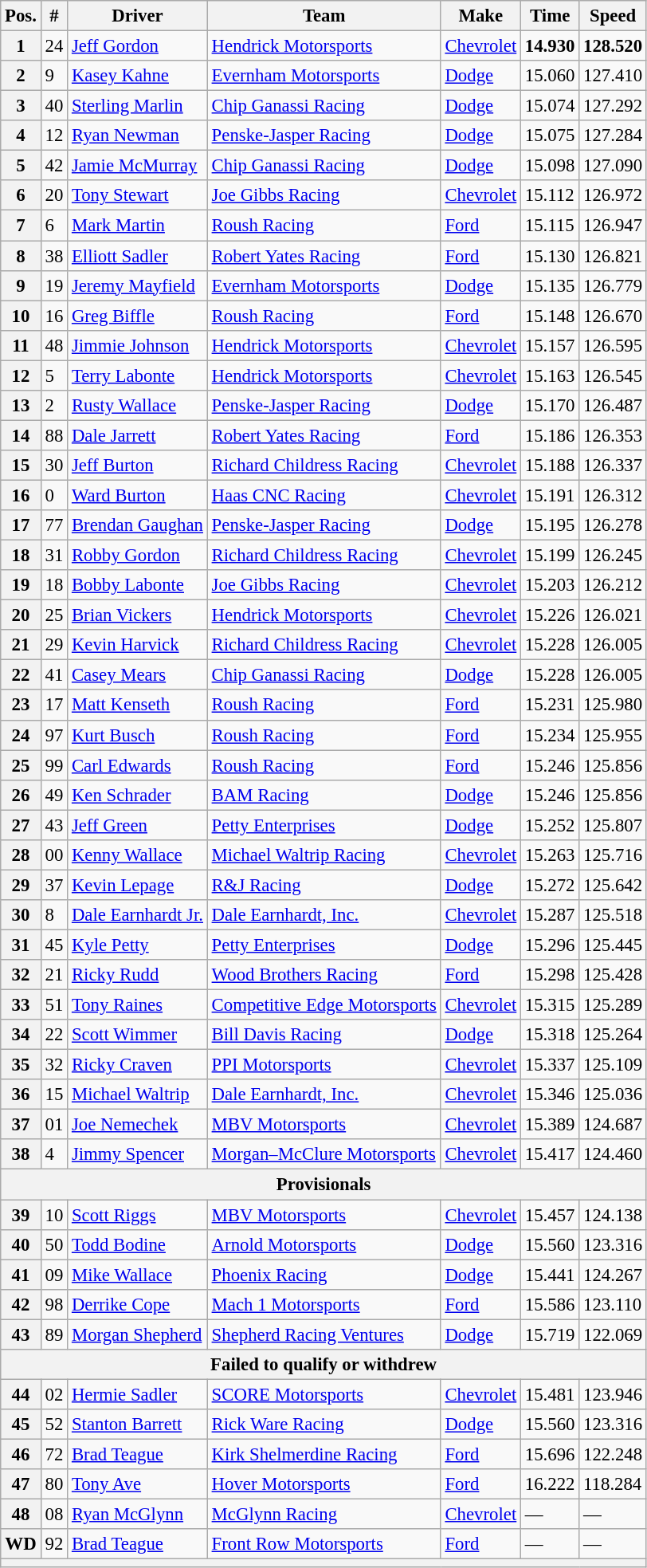<table class="wikitable" style="font-size:95%">
<tr>
<th>Pos.</th>
<th>#</th>
<th>Driver</th>
<th>Team</th>
<th>Make</th>
<th>Time</th>
<th>Speed</th>
</tr>
<tr>
<th>1</th>
<td>24</td>
<td><a href='#'>Jeff Gordon</a></td>
<td><a href='#'>Hendrick Motorsports</a></td>
<td><a href='#'>Chevrolet</a></td>
<td><strong>14.930</strong></td>
<td><strong>128.520</strong></td>
</tr>
<tr>
<th>2</th>
<td>9</td>
<td><a href='#'>Kasey Kahne</a></td>
<td><a href='#'>Evernham Motorsports</a></td>
<td><a href='#'>Dodge</a></td>
<td>15.060</td>
<td>127.410</td>
</tr>
<tr>
<th>3</th>
<td>40</td>
<td><a href='#'>Sterling Marlin</a></td>
<td><a href='#'>Chip Ganassi Racing</a></td>
<td><a href='#'>Dodge</a></td>
<td>15.074</td>
<td>127.292</td>
</tr>
<tr>
<th>4</th>
<td>12</td>
<td><a href='#'>Ryan Newman</a></td>
<td><a href='#'>Penske-Jasper Racing</a></td>
<td><a href='#'>Dodge</a></td>
<td>15.075</td>
<td>127.284</td>
</tr>
<tr>
<th>5</th>
<td>42</td>
<td><a href='#'>Jamie McMurray</a></td>
<td><a href='#'>Chip Ganassi Racing</a></td>
<td><a href='#'>Dodge</a></td>
<td>15.098</td>
<td>127.090</td>
</tr>
<tr>
<th>6</th>
<td>20</td>
<td><a href='#'>Tony Stewart</a></td>
<td><a href='#'>Joe Gibbs Racing</a></td>
<td><a href='#'>Chevrolet</a></td>
<td>15.112</td>
<td>126.972</td>
</tr>
<tr>
<th>7</th>
<td>6</td>
<td><a href='#'>Mark Martin</a></td>
<td><a href='#'>Roush Racing</a></td>
<td><a href='#'>Ford</a></td>
<td>15.115</td>
<td>126.947</td>
</tr>
<tr>
<th>8</th>
<td>38</td>
<td><a href='#'>Elliott Sadler</a></td>
<td><a href='#'>Robert Yates Racing</a></td>
<td><a href='#'>Ford</a></td>
<td>15.130</td>
<td>126.821</td>
</tr>
<tr>
<th>9</th>
<td>19</td>
<td><a href='#'>Jeremy Mayfield</a></td>
<td><a href='#'>Evernham Motorsports</a></td>
<td><a href='#'>Dodge</a></td>
<td>15.135</td>
<td>126.779</td>
</tr>
<tr>
<th>10</th>
<td>16</td>
<td><a href='#'>Greg Biffle</a></td>
<td><a href='#'>Roush Racing</a></td>
<td><a href='#'>Ford</a></td>
<td>15.148</td>
<td>126.670</td>
</tr>
<tr>
<th>11</th>
<td>48</td>
<td><a href='#'>Jimmie Johnson</a></td>
<td><a href='#'>Hendrick Motorsports</a></td>
<td><a href='#'>Chevrolet</a></td>
<td>15.157</td>
<td>126.595</td>
</tr>
<tr>
<th>12</th>
<td>5</td>
<td><a href='#'>Terry Labonte</a></td>
<td><a href='#'>Hendrick Motorsports</a></td>
<td><a href='#'>Chevrolet</a></td>
<td>15.163</td>
<td>126.545</td>
</tr>
<tr>
<th>13</th>
<td>2</td>
<td><a href='#'>Rusty Wallace</a></td>
<td><a href='#'>Penske-Jasper Racing</a></td>
<td><a href='#'>Dodge</a></td>
<td>15.170</td>
<td>126.487</td>
</tr>
<tr>
<th>14</th>
<td>88</td>
<td><a href='#'>Dale Jarrett</a></td>
<td><a href='#'>Robert Yates Racing</a></td>
<td><a href='#'>Ford</a></td>
<td>15.186</td>
<td>126.353</td>
</tr>
<tr>
<th>15</th>
<td>30</td>
<td><a href='#'>Jeff Burton</a></td>
<td><a href='#'>Richard Childress Racing</a></td>
<td><a href='#'>Chevrolet</a></td>
<td>15.188</td>
<td>126.337</td>
</tr>
<tr>
<th>16</th>
<td>0</td>
<td><a href='#'>Ward Burton</a></td>
<td><a href='#'>Haas CNC Racing</a></td>
<td><a href='#'>Chevrolet</a></td>
<td>15.191</td>
<td>126.312</td>
</tr>
<tr>
<th>17</th>
<td>77</td>
<td><a href='#'>Brendan Gaughan</a></td>
<td><a href='#'>Penske-Jasper Racing</a></td>
<td><a href='#'>Dodge</a></td>
<td>15.195</td>
<td>126.278</td>
</tr>
<tr>
<th>18</th>
<td>31</td>
<td><a href='#'>Robby Gordon</a></td>
<td><a href='#'>Richard Childress Racing</a></td>
<td><a href='#'>Chevrolet</a></td>
<td>15.199</td>
<td>126.245</td>
</tr>
<tr>
<th>19</th>
<td>18</td>
<td><a href='#'>Bobby Labonte</a></td>
<td><a href='#'>Joe Gibbs Racing</a></td>
<td><a href='#'>Chevrolet</a></td>
<td>15.203</td>
<td>126.212</td>
</tr>
<tr>
<th>20</th>
<td>25</td>
<td><a href='#'>Brian Vickers</a></td>
<td><a href='#'>Hendrick Motorsports</a></td>
<td><a href='#'>Chevrolet</a></td>
<td>15.226</td>
<td>126.021</td>
</tr>
<tr>
<th>21</th>
<td>29</td>
<td><a href='#'>Kevin Harvick</a></td>
<td><a href='#'>Richard Childress Racing</a></td>
<td><a href='#'>Chevrolet</a></td>
<td>15.228</td>
<td>126.005</td>
</tr>
<tr>
<th>22</th>
<td>41</td>
<td><a href='#'>Casey Mears</a></td>
<td><a href='#'>Chip Ganassi Racing</a></td>
<td><a href='#'>Dodge</a></td>
<td>15.228</td>
<td>126.005</td>
</tr>
<tr>
<th>23</th>
<td>17</td>
<td><a href='#'>Matt Kenseth</a></td>
<td><a href='#'>Roush Racing</a></td>
<td><a href='#'>Ford</a></td>
<td>15.231</td>
<td>125.980</td>
</tr>
<tr>
<th>24</th>
<td>97</td>
<td><a href='#'>Kurt Busch</a></td>
<td><a href='#'>Roush Racing</a></td>
<td><a href='#'>Ford</a></td>
<td>15.234</td>
<td>125.955</td>
</tr>
<tr>
<th>25</th>
<td>99</td>
<td><a href='#'>Carl Edwards</a></td>
<td><a href='#'>Roush Racing</a></td>
<td><a href='#'>Ford</a></td>
<td>15.246</td>
<td>125.856</td>
</tr>
<tr>
<th>26</th>
<td>49</td>
<td><a href='#'>Ken Schrader</a></td>
<td><a href='#'>BAM Racing</a></td>
<td><a href='#'>Dodge</a></td>
<td>15.246</td>
<td>125.856</td>
</tr>
<tr>
<th>27</th>
<td>43</td>
<td><a href='#'>Jeff Green</a></td>
<td><a href='#'>Petty Enterprises</a></td>
<td><a href='#'>Dodge</a></td>
<td>15.252</td>
<td>125.807</td>
</tr>
<tr>
<th>28</th>
<td>00</td>
<td><a href='#'>Kenny Wallace</a></td>
<td><a href='#'>Michael Waltrip Racing</a></td>
<td><a href='#'>Chevrolet</a></td>
<td>15.263</td>
<td>125.716</td>
</tr>
<tr>
<th>29</th>
<td>37</td>
<td><a href='#'>Kevin Lepage</a></td>
<td><a href='#'>R&J Racing</a></td>
<td><a href='#'>Dodge</a></td>
<td>15.272</td>
<td>125.642</td>
</tr>
<tr>
<th>30</th>
<td>8</td>
<td><a href='#'>Dale Earnhardt Jr.</a></td>
<td><a href='#'>Dale Earnhardt, Inc.</a></td>
<td><a href='#'>Chevrolet</a></td>
<td>15.287</td>
<td>125.518</td>
</tr>
<tr>
<th>31</th>
<td>45</td>
<td><a href='#'>Kyle Petty</a></td>
<td><a href='#'>Petty Enterprises</a></td>
<td><a href='#'>Dodge</a></td>
<td>15.296</td>
<td>125.445</td>
</tr>
<tr>
<th>32</th>
<td>21</td>
<td><a href='#'>Ricky Rudd</a></td>
<td><a href='#'>Wood Brothers Racing</a></td>
<td><a href='#'>Ford</a></td>
<td>15.298</td>
<td>125.428</td>
</tr>
<tr>
<th>33</th>
<td>51</td>
<td><a href='#'>Tony Raines</a></td>
<td><a href='#'>Competitive Edge Motorsports</a></td>
<td><a href='#'>Chevrolet</a></td>
<td>15.315</td>
<td>125.289</td>
</tr>
<tr>
<th>34</th>
<td>22</td>
<td><a href='#'>Scott Wimmer</a></td>
<td><a href='#'>Bill Davis Racing</a></td>
<td><a href='#'>Dodge</a></td>
<td>15.318</td>
<td>125.264</td>
</tr>
<tr>
<th>35</th>
<td>32</td>
<td><a href='#'>Ricky Craven</a></td>
<td><a href='#'>PPI Motorsports</a></td>
<td><a href='#'>Chevrolet</a></td>
<td>15.337</td>
<td>125.109</td>
</tr>
<tr>
<th>36</th>
<td>15</td>
<td><a href='#'>Michael Waltrip</a></td>
<td><a href='#'>Dale Earnhardt, Inc.</a></td>
<td><a href='#'>Chevrolet</a></td>
<td>15.346</td>
<td>125.036</td>
</tr>
<tr>
<th>37</th>
<td>01</td>
<td><a href='#'>Joe Nemechek</a></td>
<td><a href='#'>MBV Motorsports</a></td>
<td><a href='#'>Chevrolet</a></td>
<td>15.389</td>
<td>124.687</td>
</tr>
<tr>
<th>38</th>
<td>4</td>
<td><a href='#'>Jimmy Spencer</a></td>
<td><a href='#'>Morgan–McClure Motorsports</a></td>
<td><a href='#'>Chevrolet</a></td>
<td>15.417</td>
<td>124.460</td>
</tr>
<tr>
<th colspan="7">Provisionals</th>
</tr>
<tr>
<th>39</th>
<td>10</td>
<td><a href='#'>Scott Riggs</a></td>
<td><a href='#'>MBV Motorsports</a></td>
<td><a href='#'>Chevrolet</a></td>
<td>15.457</td>
<td>124.138</td>
</tr>
<tr>
<th>40</th>
<td>50</td>
<td><a href='#'>Todd Bodine</a></td>
<td><a href='#'>Arnold Motorsports</a></td>
<td><a href='#'>Dodge</a></td>
<td>15.560</td>
<td>123.316</td>
</tr>
<tr>
<th>41</th>
<td>09</td>
<td><a href='#'>Mike Wallace</a></td>
<td><a href='#'>Phoenix Racing</a></td>
<td><a href='#'>Dodge</a></td>
<td>15.441</td>
<td>124.267</td>
</tr>
<tr>
<th>42</th>
<td>98</td>
<td><a href='#'>Derrike Cope</a></td>
<td><a href='#'>Mach 1 Motorsports</a></td>
<td><a href='#'>Ford</a></td>
<td>15.586</td>
<td>123.110</td>
</tr>
<tr>
<th>43</th>
<td>89</td>
<td><a href='#'>Morgan Shepherd</a></td>
<td><a href='#'>Shepherd Racing Ventures</a></td>
<td><a href='#'>Dodge</a></td>
<td>15.719</td>
<td>122.069</td>
</tr>
<tr>
<th colspan="7">Failed to qualify or withdrew</th>
</tr>
<tr>
<th>44</th>
<td>02</td>
<td><a href='#'>Hermie Sadler</a></td>
<td><a href='#'>SCORE Motorsports</a></td>
<td><a href='#'>Chevrolet</a></td>
<td>15.481</td>
<td>123.946</td>
</tr>
<tr>
<th>45</th>
<td>52</td>
<td><a href='#'>Stanton Barrett</a></td>
<td><a href='#'>Rick Ware Racing</a></td>
<td><a href='#'>Dodge</a></td>
<td>15.560</td>
<td>123.316</td>
</tr>
<tr>
<th>46</th>
<td>72</td>
<td><a href='#'>Brad Teague</a></td>
<td><a href='#'>Kirk Shelmerdine Racing</a></td>
<td><a href='#'>Ford</a></td>
<td>15.696</td>
<td>122.248</td>
</tr>
<tr>
<th>47</th>
<td>80</td>
<td><a href='#'>Tony Ave</a></td>
<td><a href='#'>Hover Motorsports</a></td>
<td><a href='#'>Ford</a></td>
<td>16.222</td>
<td>118.284</td>
</tr>
<tr>
<th>48</th>
<td>08</td>
<td><a href='#'>Ryan McGlynn</a></td>
<td><a href='#'>McGlynn Racing</a></td>
<td><a href='#'>Chevrolet</a></td>
<td>—</td>
<td>—</td>
</tr>
<tr>
<th>WD</th>
<td>92</td>
<td><a href='#'>Brad Teague</a></td>
<td><a href='#'>Front Row Motorsports</a></td>
<td><a href='#'>Ford</a></td>
<td>—</td>
<td>—</td>
</tr>
<tr>
<th colspan="7"></th>
</tr>
</table>
